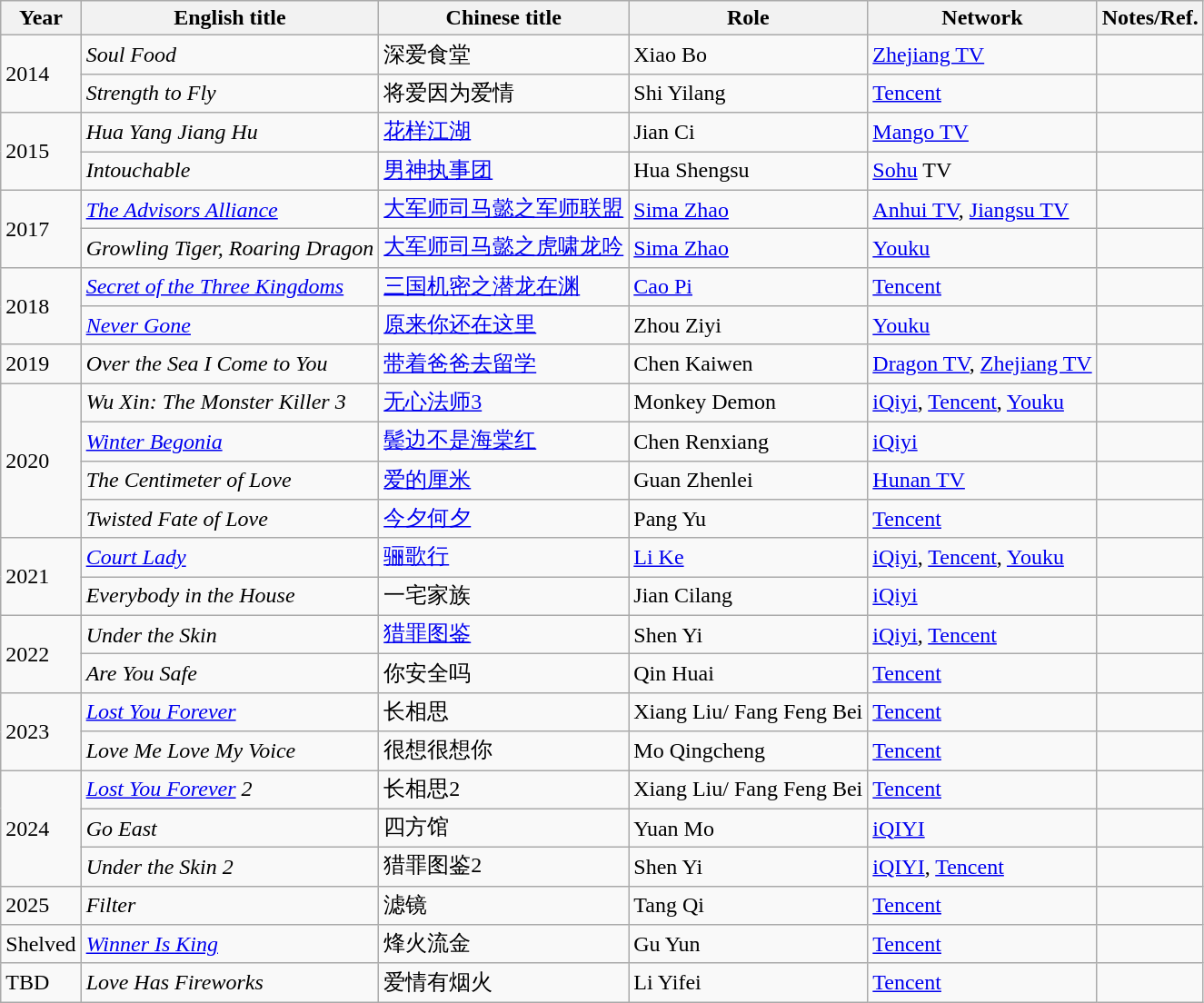<table class="wikitable">
<tr>
<th>Year</th>
<th>English title</th>
<th>Chinese title</th>
<th>Role</th>
<th>Network</th>
<th>Notes/Ref.</th>
</tr>
<tr>
<td rowspan="2">2014</td>
<td><em>Soul Food</em></td>
<td>深爱食堂</td>
<td>Xiao Bo</td>
<td><a href='#'>Zhejiang TV</a></td>
<td></td>
</tr>
<tr>
<td><em>Strength to Fly</em></td>
<td>将爱因为爱情</td>
<td>Shi Yilang</td>
<td><a href='#'>Tencent</a></td>
<td></td>
</tr>
<tr>
<td rowspan="2">2015</td>
<td><em>Hua Yang Jiang Hu</em></td>
<td><a href='#'>花样江湖</a></td>
<td>Jian Ci</td>
<td><a href='#'>Mango TV</a></td>
<td></td>
</tr>
<tr>
<td><em>Intouchable</em></td>
<td><a href='#'>男神执事团</a></td>
<td>Hua Shengsu</td>
<td><a href='#'>Sohu</a> TV</td>
<td></td>
</tr>
<tr>
<td rowspan="2">2017</td>
<td><em><a href='#'>The Advisors Alliance</a></em></td>
<td><a href='#'>大军师司马懿之军师联盟</a></td>
<td><a href='#'>Sima Zhao</a></td>
<td><a href='#'>Anhui TV</a>, <a href='#'>Jiangsu TV</a></td>
<td></td>
</tr>
<tr>
<td><em>Growling Tiger, Roaring Dragon</em></td>
<td><a href='#'>大军师司马懿之虎啸龙吟</a></td>
<td><a href='#'>Sima Zhao</a></td>
<td><a href='#'>Youku</a></td>
<td></td>
</tr>
<tr>
<td rowspan="2">2018</td>
<td><em><a href='#'>Secret of the Three Kingdoms</a></em></td>
<td><a href='#'>三国机密之潜龙在渊</a></td>
<td><a href='#'>Cao Pi</a></td>
<td><a href='#'>Tencent</a></td>
<td></td>
</tr>
<tr>
<td><em><a href='#'>Never Gone</a></em></td>
<td><a href='#'>原来你还在这里</a></td>
<td>Zhou Ziyi</td>
<td><a href='#'>Youku</a></td>
<td></td>
</tr>
<tr>
<td rowspan="1">2019</td>
<td><em>Over the Sea I Come to You </em></td>
<td><a href='#'>带着爸爸去留学</a></td>
<td>Chen Kaiwen</td>
<td><a href='#'>Dragon TV</a>, <a href='#'>Zhejiang TV</a></td>
<td></td>
</tr>
<tr>
<td rowspan="4">2020</td>
<td><em>Wu Xin: The Monster Killer 3</em></td>
<td><a href='#'>无心法师3</a></td>
<td>Monkey Demon</td>
<td><a href='#'>iQiyi</a>, <a href='#'>Tencent</a>, <a href='#'>Youku</a></td>
<td></td>
</tr>
<tr>
<td><em><a href='#'>Winter Begonia</a></em></td>
<td><a href='#'>鬓边不是海棠红</a></td>
<td>Chen Renxiang</td>
<td><a href='#'>iQiyi</a></td>
<td></td>
</tr>
<tr>
<td><em>The Centimeter of Love</em></td>
<td><a href='#'>爱的厘米</a></td>
<td>Guan Zhenlei</td>
<td><a href='#'>Hunan TV</a></td>
<td></td>
</tr>
<tr>
<td><em>Twisted Fate of Love</em></td>
<td><a href='#'>今夕何夕</a></td>
<td>Pang Yu</td>
<td><a href='#'>Tencent</a></td>
<td></td>
</tr>
<tr>
<td rowspan="2">2021</td>
<td><em><a href='#'>Court Lady</a></em></td>
<td><a href='#'>骊歌行</a></td>
<td><a href='#'>Li Ke</a></td>
<td><a href='#'>iQiyi</a>, <a href='#'>Tencent</a>, <a href='#'>Youku</a></td>
<td></td>
</tr>
<tr>
<td><em>Everybody in the House</em></td>
<td>一宅家族</td>
<td>Jian Cilang</td>
<td><a href='#'>iQiyi</a></td>
<td></td>
</tr>
<tr>
<td rowspan="2">2022</td>
<td><em>Under the Skin</em></td>
<td><a href='#'>猎罪图鉴</a></td>
<td>Shen Yi</td>
<td><a href='#'>iQiyi</a>, <a href='#'>Tencent</a></td>
<td></td>
</tr>
<tr>
<td><em>Are You Safe</em></td>
<td>你安全吗</td>
<td>Qin Huai</td>
<td><a href='#'>Tencent</a></td>
<td></td>
</tr>
<tr>
<td rowspan="2">2023</td>
<td><em><a href='#'>Lost You Forever</a></em></td>
<td>长相思</td>
<td>Xiang Liu/ Fang Feng Bei</td>
<td><a href='#'>Tencent</a></td>
<td></td>
</tr>
<tr>
<td><em>Love Me Love My Voice</em></td>
<td>很想很想你</td>
<td>Mo Qingcheng</td>
<td><a href='#'>Tencent</a></td>
<td></td>
</tr>
<tr>
<td rowspan="3">2024</td>
<td><em><a href='#'>Lost You Forever</a> 2</em></td>
<td>长相思2</td>
<td>Xiang Liu/ Fang Feng Bei</td>
<td><a href='#'>Tencent</a></td>
<td></td>
</tr>
<tr>
<td><em>Go East</em></td>
<td>四方馆</td>
<td>Yuan Mo</td>
<td><a href='#'>iQIYI</a></td>
<td></td>
</tr>
<tr>
<td><em>Under the Skin 2</em></td>
<td>猎罪图鉴2</td>
<td>Shen Yi</td>
<td><a href='#'>iQIYI</a>, <a href='#'>Tencent</a></td>
<td></td>
</tr>
<tr>
<td>2025</td>
<td><em>Filter</em></td>
<td>滤镜</td>
<td>Tang Qi</td>
<td><a href='#'>Tencent</a></td>
<td></td>
</tr>
<tr>
<td>Shelved</td>
<td><em><a href='#'>Winner Is King</a></em></td>
<td>烽火流金</td>
<td>Gu Yun</td>
<td><a href='#'>Tencent</a></td>
<td></td>
</tr>
<tr>
<td>TBD</td>
<td><em>Love Has Fireworks</em></td>
<td>爱情有烟火</td>
<td>Li Yifei</td>
<td><a href='#'>Tencent</a></td>
<td></td>
</tr>
</table>
